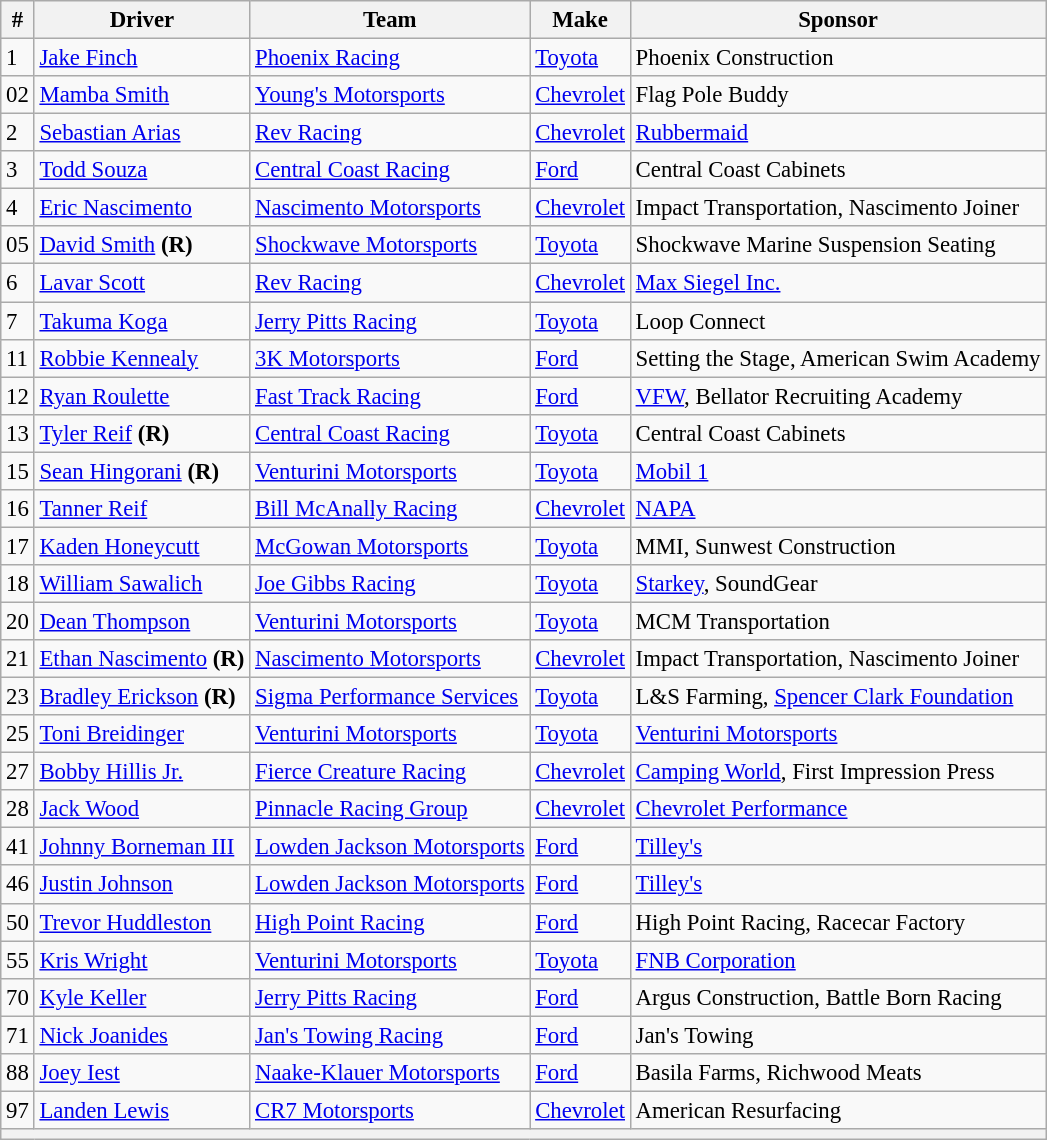<table class="wikitable" style="font-size:95%">
<tr>
<th>#</th>
<th>Driver</th>
<th>Team</th>
<th>Make</th>
<th>Sponsor</th>
</tr>
<tr>
<td>1</td>
<td><a href='#'>Jake Finch</a></td>
<td><a href='#'>Phoenix Racing</a></td>
<td><a href='#'>Toyota</a></td>
<td>Phoenix Construction</td>
</tr>
<tr>
<td>02</td>
<td><a href='#'>Mamba Smith</a></td>
<td><a href='#'>Young's Motorsports</a></td>
<td><a href='#'>Chevrolet</a></td>
<td>Flag Pole Buddy</td>
</tr>
<tr>
<td>2</td>
<td><a href='#'>Sebastian Arias</a></td>
<td><a href='#'>Rev Racing</a></td>
<td><a href='#'>Chevrolet</a></td>
<td><a href='#'>Rubbermaid</a></td>
</tr>
<tr>
<td>3</td>
<td><a href='#'>Todd Souza</a></td>
<td><a href='#'>Central Coast Racing</a></td>
<td><a href='#'>Ford</a></td>
<td>Central Coast Cabinets</td>
</tr>
<tr>
<td>4</td>
<td><a href='#'>Eric Nascimento</a></td>
<td><a href='#'>Nascimento Motorsports</a></td>
<td><a href='#'>Chevrolet</a></td>
<td>Impact Transportation, Nascimento Joiner</td>
</tr>
<tr>
<td>05</td>
<td><a href='#'>David Smith</a> <strong>(R)</strong></td>
<td><a href='#'>Shockwave Motorsports</a></td>
<td><a href='#'>Toyota</a></td>
<td>Shockwave Marine Suspension Seating</td>
</tr>
<tr>
<td>6</td>
<td><a href='#'>Lavar Scott</a></td>
<td><a href='#'>Rev Racing</a></td>
<td><a href='#'>Chevrolet</a></td>
<td><a href='#'>Max Siegel Inc.</a></td>
</tr>
<tr>
<td>7</td>
<td><a href='#'>Takuma Koga</a></td>
<td><a href='#'>Jerry Pitts Racing</a></td>
<td><a href='#'>Toyota</a></td>
<td>Loop Connect</td>
</tr>
<tr>
<td>11</td>
<td><a href='#'>Robbie Kennealy</a></td>
<td><a href='#'>3K Motorsports</a></td>
<td><a href='#'>Ford</a></td>
<td nowrap="">Setting the Stage, American Swim Academy</td>
</tr>
<tr>
<td>12</td>
<td><a href='#'>Ryan Roulette</a></td>
<td><a href='#'>Fast Track Racing</a></td>
<td><a href='#'>Ford</a></td>
<td><a href='#'>VFW</a>, Bellator Recruiting Academy</td>
</tr>
<tr>
<td>13</td>
<td><a href='#'>Tyler Reif</a> <strong>(R)</strong></td>
<td><a href='#'>Central Coast Racing</a></td>
<td><a href='#'>Toyota</a></td>
<td>Central Coast Cabinets</td>
</tr>
<tr>
<td>15</td>
<td><a href='#'>Sean Hingorani</a> <strong>(R)</strong></td>
<td><a href='#'>Venturini Motorsports</a></td>
<td><a href='#'>Toyota</a></td>
<td><a href='#'>Mobil 1</a></td>
</tr>
<tr>
<td>16</td>
<td><a href='#'>Tanner Reif</a></td>
<td><a href='#'>Bill McAnally Racing</a></td>
<td><a href='#'>Chevrolet</a></td>
<td><a href='#'>NAPA</a></td>
</tr>
<tr>
<td>17</td>
<td><a href='#'>Kaden Honeycutt</a></td>
<td><a href='#'>McGowan Motorsports</a></td>
<td><a href='#'>Toyota</a></td>
<td>MMI, Sunwest Construction</td>
</tr>
<tr>
<td>18</td>
<td><a href='#'>William Sawalich</a></td>
<td><a href='#'>Joe Gibbs Racing</a></td>
<td><a href='#'>Toyota</a></td>
<td><a href='#'>Starkey</a>, SoundGear</td>
</tr>
<tr>
<td>20</td>
<td><a href='#'>Dean Thompson</a></td>
<td><a href='#'>Venturini Motorsports</a></td>
<td><a href='#'>Toyota</a></td>
<td>MCM Transportation</td>
</tr>
<tr>
<td>21</td>
<td nowrap><a href='#'>Ethan Nascimento</a> <strong>(R)</strong></td>
<td><a href='#'>Nascimento Motorsports</a></td>
<td><a href='#'>Chevrolet</a></td>
<td nowrap="">Impact Transportation, Nascimento Joiner</td>
</tr>
<tr>
<td>23</td>
<td><a href='#'>Bradley Erickson</a> <strong>(R)</strong></td>
<td><a href='#'>Sigma Performance Services</a></td>
<td><a href='#'>Toyota</a></td>
<td>L&S Farming, <a href='#'>Spencer Clark Foundation</a></td>
</tr>
<tr>
<td>25</td>
<td><a href='#'>Toni Breidinger</a></td>
<td><a href='#'>Venturini Motorsports</a></td>
<td><a href='#'>Toyota</a></td>
<td><a href='#'>Venturini Motorsports</a></td>
</tr>
<tr>
<td>27</td>
<td><a href='#'>Bobby Hillis Jr.</a></td>
<td><a href='#'>Fierce Creature Racing</a></td>
<td><a href='#'>Chevrolet</a></td>
<td><a href='#'>Camping World</a>, First Impression Press</td>
</tr>
<tr>
<td>28</td>
<td><a href='#'>Jack Wood</a></td>
<td><a href='#'>Pinnacle Racing Group</a></td>
<td><a href='#'>Chevrolet</a></td>
<td><a href='#'>Chevrolet Performance</a></td>
</tr>
<tr>
<td>41</td>
<td><a href='#'>Johnny Borneman III</a></td>
<td><a href='#'>Lowden Jackson Motorsports</a></td>
<td><a href='#'>Ford</a></td>
<td><a href='#'>Tilley's</a></td>
</tr>
<tr>
<td>46</td>
<td><a href='#'>Justin Johnson</a></td>
<td nowrap><a href='#'>Lowden Jackson Motorsports</a></td>
<td><a href='#'>Ford</a></td>
<td><a href='#'>Tilley's</a></td>
</tr>
<tr>
<td>50</td>
<td><a href='#'>Trevor Huddleston</a></td>
<td><a href='#'>High Point Racing</a></td>
<td><a href='#'>Ford</a></td>
<td>High Point Racing, Racecar Factory</td>
</tr>
<tr>
<td>55</td>
<td><a href='#'>Kris Wright</a></td>
<td><a href='#'>Venturini Motorsports</a></td>
<td><a href='#'>Toyota</a></td>
<td><a href='#'>FNB Corporation</a></td>
</tr>
<tr>
<td>70</td>
<td><a href='#'>Kyle Keller</a></td>
<td><a href='#'>Jerry Pitts Racing</a></td>
<td><a href='#'>Ford</a></td>
<td>Argus Construction, Battle Born Racing</td>
</tr>
<tr>
<td>71</td>
<td><a href='#'>Nick Joanides</a></td>
<td><a href='#'>Jan's Towing Racing</a></td>
<td><a href='#'>Ford</a></td>
<td>Jan's Towing</td>
</tr>
<tr>
<td>88</td>
<td><a href='#'>Joey Iest</a></td>
<td><a href='#'>Naake-Klauer Motorsports</a></td>
<td><a href='#'>Ford</a></td>
<td>Basila Farms, Richwood Meats</td>
</tr>
<tr>
<td>97</td>
<td><a href='#'>Landen Lewis</a></td>
<td><a href='#'>CR7 Motorsports</a></td>
<td><a href='#'>Chevrolet</a></td>
<td>American Resurfacing</td>
</tr>
<tr>
<th colspan="5"></th>
</tr>
</table>
